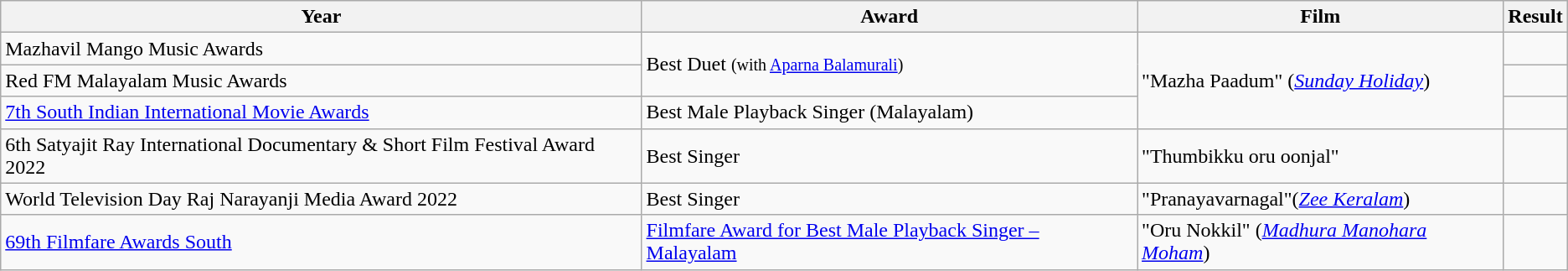<table class="wikitable">
<tr>
<th>Year</th>
<th>Award</th>
<th>Film</th>
<th>Result</th>
</tr>
<tr>
<td>Mazhavil Mango Music Awards</td>
<td rowspan=2>Best Duet <small>(with <a href='#'>Aparna Balamurali</a>)</small></td>
<td rowspan=3>"Mazha Paadum" (<em><a href='#'>Sunday Holiday</a></em>)</td>
<td></td>
</tr>
<tr>
<td>Red FM Malayalam Music Awards</td>
<td></td>
</tr>
<tr>
<td><a href='#'>7th South Indian International Movie Awards</a></td>
<td>Best Male Playback Singer (Malayalam)</td>
<td></td>
</tr>
<tr>
<td>6th Satyajit Ray International Documentary & Short Film Festival Award 2022</td>
<td>Best Singer</td>
<td>"Thumbikku oru oonjal"</td>
<td></td>
</tr>
<tr>
<td>World Television Day Raj Narayanji Media Award 2022</td>
<td>Best Singer</td>
<td>"Pranayavarnagal"(<em><a href='#'>Zee Keralam</a></em>)</td>
<td></td>
</tr>
<tr>
<td><a href='#'>69th Filmfare Awards South</a></td>
<td><a href='#'>Filmfare Award for Best Male Playback Singer – Malayalam</a></td>
<td>"Oru Nokkil" (<em><a href='#'>Madhura Manohara Moham</a></em>)</td>
<td></td>
</tr>
</table>
